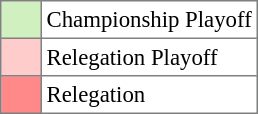<table bgcolor="#f7f8ff" cellpadding="3" cellspacing="0" border="1" style="font-size: 95%; border: gray solid 1px; border-collapse: collapse;text-align:center;">
<tr>
<td style="background: #D0F0C0;" width="20"></td>
<td bgcolor="#ffffff" align="left">Championship Playoff</td>
</tr>
<tr>
<td style="background: #FFCCCC;" width="20"></td>
<td bgcolor="#ffffff" align="left">Relegation Playoff</td>
</tr>
<tr>
<td style="background: #FF8888;" width="20"></td>
<td bgcolor="#ffffff" align="left">Relegation</td>
</tr>
</table>
